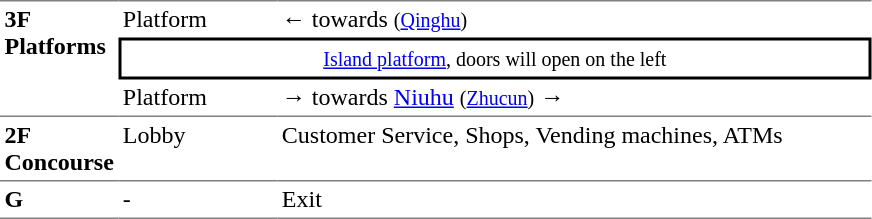<table table border=0 cellspacing=0 cellpadding=3>
<tr>
<td style="border-top:solid 1px gray;" rowspan=3 valign=top><strong>3F<br>Platforms</strong></td>
<td style="border-top:solid 1px gray;" valign=top>Platform </td>
<td style="border-top:solid 1px gray;" valign=top>←  towards  <small>(<a href='#'>Qinghu</a>)</small></td>
</tr>
<tr>
<td style="border-right:solid 2px black;border-left:solid 2px black;border-top:solid 2px black;border-bottom:solid 2px black;text-align:center;" colspan=2><small><a href='#'>Island platform</a>, doors will open on the left</small></td>
</tr>
<tr>
<td>Platform </td>
<td><span>→</span>  towards <a href='#'>Niuhu</a> <small>(<a href='#'>Zhucun</a>)</small> →</td>
</tr>
<tr>
<td style="border-bottom:solid 1px gray; border-top:solid 1px gray;" valign=top width=50><strong>2F<br>Concourse</strong></td>
<td style="border-bottom:solid 1px gray; border-top:solid 1px gray;" valign=top width=100>Lobby</td>
<td style="border-bottom:solid 1px gray; border-top:solid 1px gray;" valign=top width=390>Customer Service, Shops, Vending machines, ATMs</td>
</tr>
<tr>
<td style="border-bottom:solid 1px gray;" width=50 valign=top><strong>G</strong></td>
<td style="border-bottom:solid 1px gray;" width=100 valign=top>-</td>
<td style="border-bottom:solid 1px gray;" width=390 valign=top>Exit</td>
</tr>
</table>
